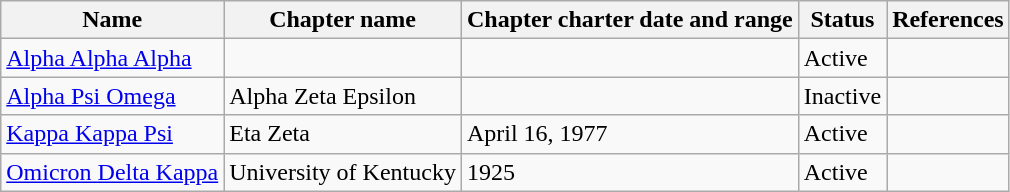<table class="wikitable sortable">
<tr>
<th>Name</th>
<th>Chapter name</th>
<th>Chapter charter date and range</th>
<th>Status</th>
<th>References</th>
</tr>
<tr>
<td><a href='#'>Alpha Alpha Alpha</a></td>
<td></td>
<td></td>
<td>Active</td>
<td></td>
</tr>
<tr>
<td><a href='#'>Alpha Psi Omega</a></td>
<td>Alpha Zeta Epsilon</td>
<td></td>
<td>Inactive</td>
<td></td>
</tr>
<tr>
<td><a href='#'>Kappa Kappa Psi</a></td>
<td>Eta Zeta</td>
<td>April 16, 1977</td>
<td>Active</td>
<td></td>
</tr>
<tr>
<td><a href='#'>Omicron Delta Kappa</a></td>
<td>University of Kentucky</td>
<td>1925</td>
<td>Active</td>
<td></td>
</tr>
</table>
